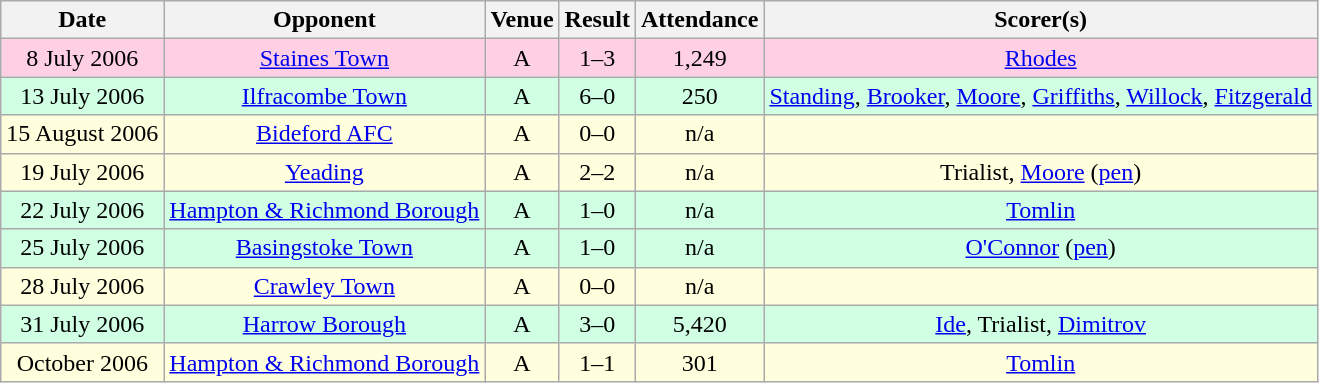<table class="wikitable sortable" style="text-align:center;">
<tr>
<th>Date</th>
<th>Opponent</th>
<th>Venue</th>
<th>Result</th>
<th>Attendance</th>
<th>Scorer(s)</th>
</tr>
<tr style="background:#ffd0e3;">
<td>8 July 2006</td>
<td><a href='#'>Staines Town</a></td>
<td>A</td>
<td>1–3</td>
<td>1,249</td>
<td><a href='#'>Rhodes</a></td>
</tr>
<tr style="background:#d0ffe3;">
<td>13 July 2006</td>
<td><a href='#'>Ilfracombe Town</a></td>
<td>A</td>
<td>6–0</td>
<td>250</td>
<td><a href='#'>Standing</a>, <a href='#'>Brooker</a>, <a href='#'>Moore</a>, <a href='#'>Griffiths</a>, <a href='#'>Willock</a>, <a href='#'>Fitzgerald</a></td>
</tr>
<tr style="background:#ffd;">
<td>15 August 2006</td>
<td><a href='#'>Bideford AFC</a></td>
<td>A</td>
<td>0–0</td>
<td>n/a</td>
<td></td>
</tr>
<tr style="background:#ffd;">
<td>19 July 2006</td>
<td><a href='#'>Yeading</a></td>
<td>A</td>
<td>2–2</td>
<td>n/a</td>
<td>Trialist, <a href='#'>Moore</a> (<a href='#'>pen</a>)</td>
</tr>
<tr style="background:#d0ffe3;">
<td>22 July 2006</td>
<td><a href='#'>Hampton & Richmond Borough</a></td>
<td>A</td>
<td>1–0</td>
<td>n/a</td>
<td><a href='#'>Tomlin</a></td>
</tr>
<tr style="background:#d0ffe3;">
<td>25 July 2006</td>
<td><a href='#'>Basingstoke Town</a></td>
<td>A</td>
<td>1–0</td>
<td>n/a</td>
<td><a href='#'>O'Connor</a> (<a href='#'>pen</a>)</td>
</tr>
<tr style="background:#ffd;">
<td>28 July 2006</td>
<td><a href='#'>Crawley Town</a></td>
<td>A</td>
<td>0–0</td>
<td>n/a</td>
<td></td>
</tr>
<tr style="background:#d0ffe3;">
<td>31 July 2006</td>
<td><a href='#'>Harrow Borough</a></td>
<td>A</td>
<td>3–0</td>
<td>5,420</td>
<td><a href='#'>Ide</a>, Trialist, <a href='#'>Dimitrov</a></td>
</tr>
<tr style="background:#ffd;">
<td>October 2006</td>
<td><a href='#'>Hampton & Richmond Borough</a></td>
<td>A</td>
<td>1–1</td>
<td>301</td>
<td><a href='#'>Tomlin</a></td>
</tr>
</table>
